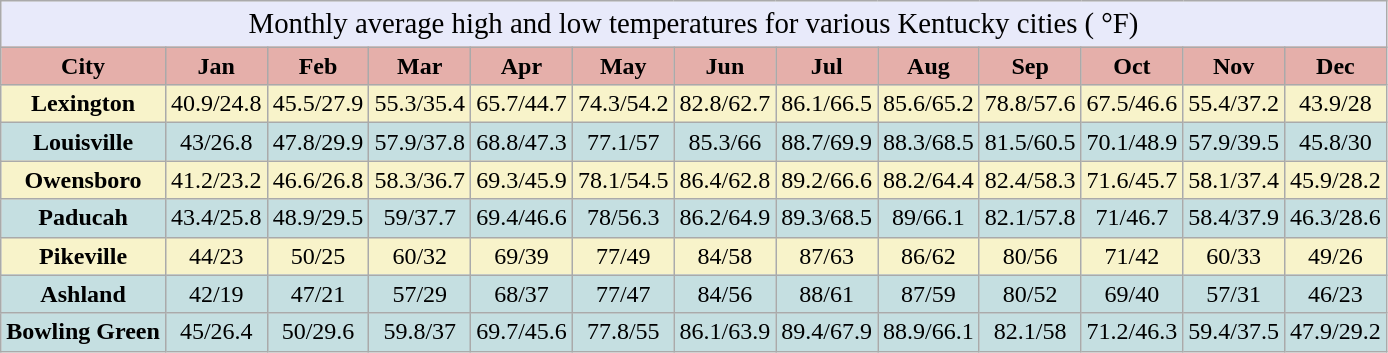<table class="wikitable" "text-align:center;font-size:90%;"|>
<tr>
<td colspan="13" style="text-align:center; font-size:120%; background:#e8eafa;">Monthly average high and low temperatures for various Kentucky cities ( °F)</td>
</tr>
<tr>
<th style="background:#e5afaa; color:Black; height:17px;">City</th>
<th style="background:#e5afaa; color:Black;">Jan</th>
<th style="background:#e5afaa; color:Black;">Feb</th>
<th style="background:#e5afaa; color:Black;">Mar</th>
<th style="background:#e5afaa; color:Black;">Apr</th>
<th style="background:#e5afaa; color:Black;">May</th>
<th style="background:#e5afaa; color:Black;">Jun</th>
<th style="background:#e5afaa; color:Black;">Jul</th>
<th style="background:#e5afaa; color:Black;">Aug</th>
<th style="background:#e5afaa; color:Black;">Sep</th>
<th style="background:#e5afaa; color:Black;">Oct</th>
<th style="background:#e5afaa; color:Black;">Nov</th>
<th style="background:#e5afaa; color:Black;">Dec</th>
</tr>
<tr>
<th style="background:#f8f3ca; color:Black; height:16px;">Lexington</th>
<td style="text-align:center; background:#f8f3ca; color:Black;">40.9/24.8</td>
<td style="text-align:center; background:#f8f3ca; color:Black;">45.5/27.9</td>
<td style="text-align:center; background:#f8f3ca; color:Black;">55.3/35.4</td>
<td style="text-align:center; background:#f8f3ca; color:Black;">65.7/44.7</td>
<td style="text-align:center; background:#f8f3ca; color:Black;">74.3/54.2</td>
<td style="text-align:center; background:#f8f3ca; color:Black;">82.8/62.7</td>
<td style="text-align:center; background:#f8f3ca; color:Black;">86.1/66.5</td>
<td style="text-align:center; background:#f8f3ca; color:Black;">85.6/65.2</td>
<td style="text-align:center; background:#f8f3ca; color:Black;">78.8/57.6</td>
<td style="text-align:center; background:#f8f3ca; color:Black;">67.5/46.6</td>
<td style="text-align:center; background:#f8f3ca; color:Black;">55.4/37.2</td>
<td style="text-align:center; background:#f8f3ca; color:Black;">43.9/28</td>
</tr>
<tr>
<th style="background:#c5dfe1; color:Black; height:16px;">Louisville</th>
<td style="text-align:center; background:#c5dfe1; color:Black;">43/26.8</td>
<td style="text-align:center; background:#c5dfe1; color:Black;">47.8/29.9</td>
<td style="text-align:center; background:#c5dfe1; color:Black;">57.9/37.8</td>
<td style="text-align:center; background:#c5dfe1; color:Black;">68.8/47.3</td>
<td style="text-align:center; background:#c5dfe1; color:Black;">77.1/57</td>
<td style="text-align:center; background:#c5dfe1; color:Black;">85.3/66</td>
<td style="text-align:center; background:#c5dfe1; color:Black;">88.7/69.9</td>
<td style="text-align:center; background:#c5dfe1; color:Black;">88.3/68.5</td>
<td style="text-align:center; background:#c5dfe1; color:Black;">81.5/60.5</td>
<td style="text-align:center; background:#c5dfe1; color:Black;">70.1/48.9</td>
<td style="text-align:center; background:#c5dfe1; color:Black;">57.9/39.5</td>
<td style="text-align:center; background:#c5dfe1; color:Black;">45.8/30</td>
</tr>
<tr>
<th style="background:#f8f3ca; color:Black; height:16px;">Owensboro</th>
<td style="text-align:center; background:#f8f3ca; color:Black;">41.2/23.2</td>
<td style="text-align:center; background:#f8f3ca; color:Black;">46.6/26.8</td>
<td style="text-align:center; background:#f8f3ca; color:Black;">58.3/36.7</td>
<td style="text-align:center; background:#f8f3ca; color:Black;">69.3/45.9</td>
<td style="text-align:center; background:#f8f3ca; color:Black;">78.1/54.5</td>
<td style="text-align:center; background:#f8f3ca; color:Black;">86.4/62.8</td>
<td style="text-align:center; background:#f8f3ca; color:Black;">89.2/66.6</td>
<td style="text-align:center; background:#f8f3ca; color:Black;">88.2/64.4</td>
<td style="text-align:center; background:#f8f3ca; color:Black;">82.4/58.3</td>
<td style="text-align:center; background:#f8f3ca; color:Black;">71.6/45.7</td>
<td style="text-align:center; background:#f8f3ca; color:Black;">58.1/37.4</td>
<td style="text-align:center; background:#f8f3ca; color:Black;">45.9/28.2</td>
</tr>
<tr>
<th style="background:#c5dfe1; color:Black; height:16px;">Paducah</th>
<td style="text-align:center; background:#c5dfe1; color:Black;">43.4/25.8</td>
<td style="text-align:center; background:#c5dfe1; color:Black;">48.9/29.5</td>
<td style="text-align:center; background:#c5dfe1; color:Black;">59/37.7</td>
<td style="text-align:center; background:#c5dfe1; color:Black;">69.4/46.6</td>
<td style="text-align:center; background:#c5dfe1; color:Black;">78/56.3</td>
<td style="text-align:center; background:#c5dfe1; color:Black;">86.2/64.9</td>
<td style="text-align:center; background:#c5dfe1; color:Black;">89.3/68.5</td>
<td style="text-align:center; background:#c5dfe1; color:Black;">89/66.1</td>
<td style="text-align:center; background:#c5dfe1; color:Black;">82.1/57.8</td>
<td style="text-align:center; background:#c5dfe1; color:Black;">71/46.7</td>
<td style="text-align:center; background:#c5dfe1; color:Black;">58.4/37.9</td>
<td style="text-align:center; background:#c5dfe1; color:Black;">46.3/28.6</td>
</tr>
<tr>
<th style="background:#f8f3ca; color:Black; height:16px;">Pikeville</th>
<td style="text-align:center; background:#f8f3ca; color:Black;">44/23</td>
<td style="text-align:center; background:#f8f3ca; color:Black;">50/25</td>
<td style="text-align:center; background:#f8f3ca; color:Black;">60/32</td>
<td style="text-align:center; background:#f8f3ca; color:Black;">69/39</td>
<td style="text-align:center; background:#f8f3ca; color:Black;">77/49</td>
<td style="text-align:center; background:#f8f3ca; color:Black;">84/58</td>
<td style="text-align:center; background:#f8f3ca; color:Black;">87/63</td>
<td style="text-align:center; background:#f8f3ca; color:Black;">86/62</td>
<td style="text-align:center; background:#f8f3ca; color:Black;">80/56</td>
<td style="text-align:center; background:#f8f3ca; color:Black;">71/42</td>
<td style="text-align:center; background:#f8f3ca; color:Black;">60/33</td>
<td style="text-align:center; background:#f8f3ca; color:Black;">49/26</td>
</tr>
<tr>
<th style="background:#c5dfe1; color:Black; height:16px;">Ashland</th>
<td style="text-align:center; background:#c5dfe1; color:Black;">42/19</td>
<td style="text-align:center; background:#c5dfe1; color:Black;">47/21</td>
<td style="text-align:center; background:#c5dfe1; color:Black;">57/29</td>
<td style="text-align:center; background:#c5dfe1; color:Black;">68/37</td>
<td style="text-align:center; background:#c5dfe1; color:Black;">77/47</td>
<td style="text-align:center; background:#c5dfe1; color:Black;">84/56</td>
<td style="text-align:center; background:#c5dfe1; color:Black;">88/61</td>
<td style="text-align:center; background:#c5dfe1; color:Black;">87/59</td>
<td style="text-align:center; background:#c5dfe1; color:Black;">80/52</td>
<td style="text-align:center; background:#c5dfe1; color:Black;">69/40</td>
<td style="text-align:center; background:#c5dfe1; color:Black;">57/31</td>
<td style="text-align:center; background:#c5dfe1; color:Black;">46/23</td>
</tr>
<tr>
<th style="background:#c5dfe1; color:Black; height:16px;">Bowling Green</th>
<td style="text-align:center; background:#c5dfe1; color:Black;">45/26.4</td>
<td style="text-align:center; background:#c5dfe1; color:Black;">50/29.6</td>
<td style="text-align:center; background:#c5dfe1; color:Black;">59.8/37</td>
<td style="text-align:center; background:#c5dfe1; color:Black;">69.7/45.6</td>
<td style="text-align:center; background:#c5dfe1; color:Black;">77.8/55</td>
<td style="text-align:center; background:#c5dfe1; color:Black;">86.1/63.9</td>
<td style="text-align:center; background:#c5dfe1; color:Black;">89.4/67.9</td>
<td style="text-align:center; background:#c5dfe1; color:Black;">88.9/66.1</td>
<td style="text-align:center; background:#c5dfe1; color:Black;">82.1/58</td>
<td style="text-align:center; background:#c5dfe1; color:Black;">71.2/46.3</td>
<td style="text-align:center; background:#c5dfe1; color:Black;">59.4/37.5</td>
<td style="text-align:center; background:#c5dfe1; color:Black;">47.9/29.2</td>
</tr>
</table>
